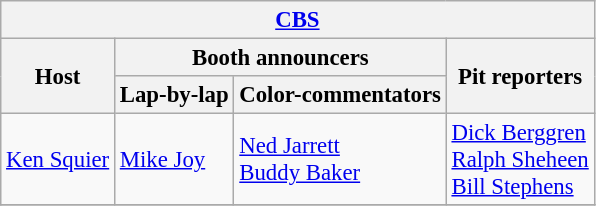<table class="wikitable" style="font-size: 95%">
<tr>
<th colspan=4><a href='#'>CBS</a></th>
</tr>
<tr>
<th rowspan=2>Host</th>
<th colspan=2>Booth announcers</th>
<th rowspan=2>Pit reporters</th>
</tr>
<tr>
<th><strong>Lap-by-lap</strong></th>
<th><strong>Color-commentators</strong></th>
</tr>
<tr>
<td><a href='#'>Ken Squier</a></td>
<td><a href='#'>Mike Joy</a></td>
<td><a href='#'>Ned Jarrett</a> <br> <a href='#'>Buddy Baker</a></td>
<td><a href='#'>Dick Berggren</a> <br> <a href='#'>Ralph Sheheen</a> <br> <a href='#'>Bill Stephens</a></td>
</tr>
<tr>
</tr>
</table>
